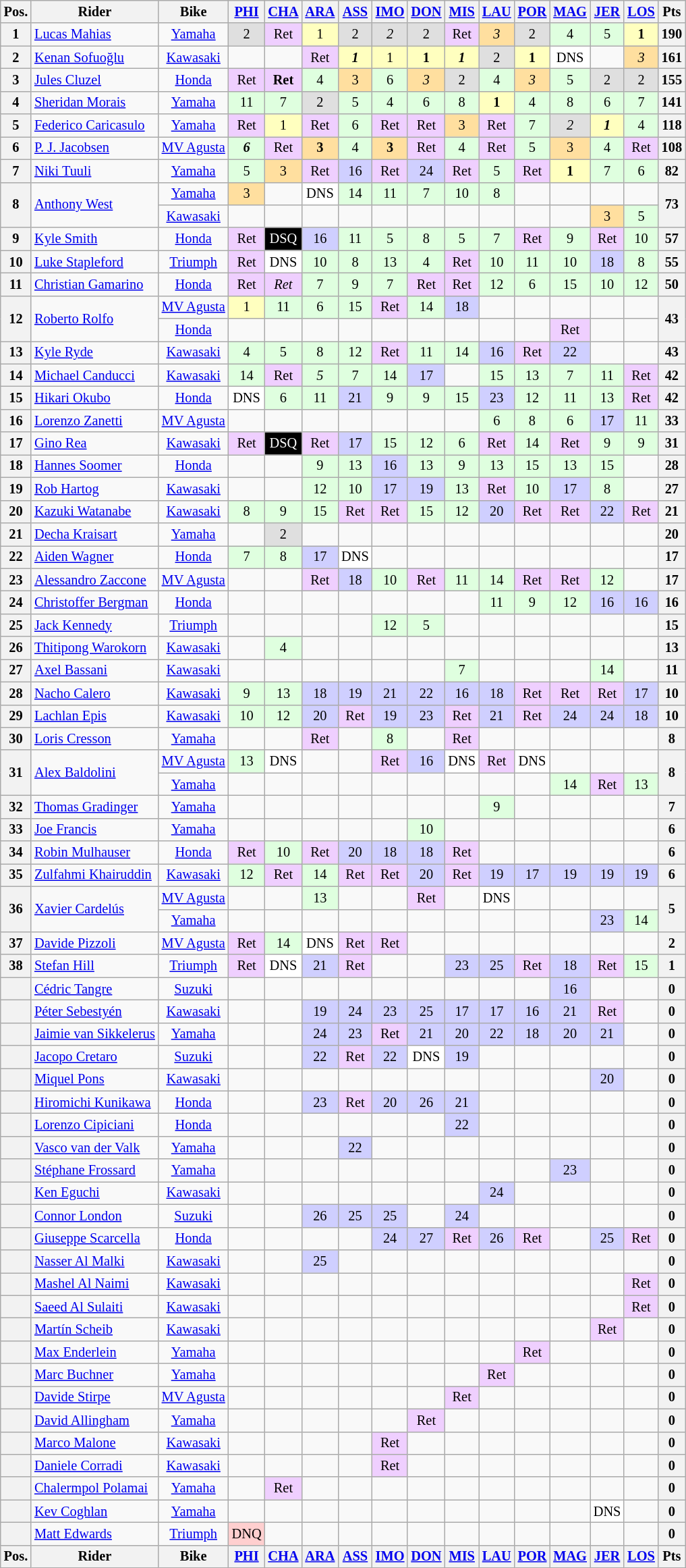<table class="wikitable" style="font-size: 85%; text-align: center">
<tr valign="top">
<th valign="middle">Pos.</th>
<th valign="middle">Rider</th>
<th valign="middle">Bike</th>
<th><a href='#'>PHI</a><br></th>
<th><a href='#'>CHA</a><br></th>
<th><a href='#'>ARA</a><br></th>
<th><a href='#'>ASS</a><br></th>
<th><a href='#'>IMO</a><br></th>
<th><a href='#'>DON</a><br></th>
<th><a href='#'>MIS</a><br></th>
<th><a href='#'>LAU</a><br></th>
<th><a href='#'>POR</a><br></th>
<th><a href='#'>MAG</a><br></th>
<th><a href='#'>JER</a><br></th>
<th><a href='#'>LOS</a><br></th>
<th valign="middle">Pts</th>
</tr>
<tr>
<th>1</th>
<td align=left> <a href='#'>Lucas Mahias</a></td>
<td><a href='#'>Yamaha</a></td>
<td style="background:#dfdfdf;">2</td>
<td style="background:#efcfff;">Ret</td>
<td style="background:#ffffbf;">1</td>
<td style="background:#dfdfdf;">2</td>
<td style="background:#dfdfdf;"><em>2</em></td>
<td style="background:#dfdfdf;">2</td>
<td style="background:#efcfff;">Ret</td>
<td style="background:#ffdf9f;"><em>3</em></td>
<td style="background:#dfdfdf;">2</td>
<td style="background:#dfffdf;">4</td>
<td style="background:#dfffdf;">5</td>
<td style="background:#ffffbf;"><strong>1</strong></td>
<th>190</th>
</tr>
<tr>
<th>2</th>
<td align=left> <a href='#'>Kenan Sofuoğlu</a></td>
<td><a href='#'>Kawasaki</a></td>
<td></td>
<td></td>
<td style="background:#efcfff;">Ret</td>
<td style="background:#ffffbf;"><strong><em>1</em></strong></td>
<td style="background:#ffffbf;">1</td>
<td style="background:#ffffbf;"><strong>1</strong></td>
<td style="background:#ffffbf;"><strong><em>1</em></strong></td>
<td style="background:#dfdfdf;">2</td>
<td style="background:#ffffbf;"><strong>1</strong></td>
<td style="background:#ffffff;">DNS</td>
<td></td>
<td style="background:#ffdf9f;"><em>3</em></td>
<th>161</th>
</tr>
<tr>
<th>3</th>
<td align=left> <a href='#'>Jules Cluzel</a></td>
<td><a href='#'>Honda</a></td>
<td style="background:#efcfff;">Ret</td>
<td style="background:#efcfff;"><strong>Ret</strong></td>
<td style="background:#dfffdf;">4</td>
<td style="background:#ffdf9f;">3</td>
<td style="background:#dfffdf;">6</td>
<td style="background:#ffdf9f;"><em>3</em></td>
<td style="background:#dfdfdf;">2</td>
<td style="background:#dfffdf;">4</td>
<td style="background:#ffdf9f;"><em>3</em></td>
<td style="background:#dfffdf;">5</td>
<td style="background:#dfdfdf;">2</td>
<td style="background:#dfdfdf;">2</td>
<th>155</th>
</tr>
<tr>
<th>4</th>
<td align=left> <a href='#'>Sheridan Morais</a></td>
<td><a href='#'>Yamaha</a></td>
<td style="background:#dfffdf;">11</td>
<td style="background:#dfffdf;">7</td>
<td style="background:#dfdfdf;">2</td>
<td style="background:#dfffdf;">5</td>
<td style="background:#dfffdf;">4</td>
<td style="background:#dfffdf;">6</td>
<td style="background:#dfffdf;">8</td>
<td style="background:#ffffbf;"><strong>1</strong></td>
<td style="background:#dfffdf;">4</td>
<td style="background:#dfffdf;">8</td>
<td style="background:#dfffdf;">6</td>
<td style="background:#dfffdf;">7</td>
<th>141</th>
</tr>
<tr>
<th>5</th>
<td align=left> <a href='#'>Federico Caricasulo</a></td>
<td><a href='#'>Yamaha</a></td>
<td style="background:#efcfff;">Ret</td>
<td style="background:#ffffbf;">1</td>
<td style="background:#efcfff;">Ret</td>
<td style="background:#dfffdf;">6</td>
<td style="background:#efcfff;">Ret</td>
<td style="background:#efcfff;">Ret</td>
<td style="background:#ffdf9f;">3</td>
<td style="background:#efcfff;">Ret</td>
<td style="background:#dfffdf;">7</td>
<td style="background:#dfdfdf;"><em>2</em></td>
<td style="background:#ffffbf;"><strong><em>1</em></strong></td>
<td style="background:#dfffdf;">4</td>
<th>118</th>
</tr>
<tr>
<th>6</th>
<td align=left> <a href='#'>P. J. Jacobsen</a></td>
<td><a href='#'>MV Agusta</a></td>
<td style="background:#dfffdf;"><strong><em>6</em></strong></td>
<td style="background:#efcfff;">Ret</td>
<td style="background:#ffdf9f;"><strong>3</strong></td>
<td style="background:#dfffdf;">4</td>
<td style="background:#ffdf9f;"><strong>3</strong></td>
<td style="background:#efcfff;">Ret</td>
<td style="background:#dfffdf;">4</td>
<td style="background:#efcfff;">Ret</td>
<td style="background:#dfffdf;">5</td>
<td style="background:#ffdf9f;">3</td>
<td style="background:#dfffdf;">4</td>
<td style="background:#efcfff;">Ret</td>
<th>108</th>
</tr>
<tr>
<th>7</th>
<td align=left> <a href='#'>Niki Tuuli</a></td>
<td><a href='#'>Yamaha</a></td>
<td style="background:#dfffdf;">5</td>
<td style="background:#ffdf9f;">3</td>
<td style="background:#efcfff;">Ret</td>
<td style="background:#cfcfff;">16</td>
<td style="background:#efcfff;">Ret</td>
<td style="background:#cfcfff;">24</td>
<td style="background:#efcfff;">Ret</td>
<td style="background:#dfffdf;">5</td>
<td style="background:#efcfff;">Ret</td>
<td style="background:#ffffbf;"><strong>1</strong></td>
<td style="background:#dfffdf;">7</td>
<td style="background:#dfffdf;">6</td>
<th>82</th>
</tr>
<tr>
<th rowspan=2>8</th>
<td rowspan=2 align=left> <a href='#'>Anthony West</a></td>
<td><a href='#'>Yamaha</a></td>
<td style="background:#ffdf9f;">3</td>
<td></td>
<td style="background:#ffffff;">DNS</td>
<td style="background:#dfffdf;">14</td>
<td style="background:#dfffdf;">11</td>
<td style="background:#dfffdf;">7</td>
<td style="background:#dfffdf;">10</td>
<td style="background:#dfffdf;">8</td>
<td></td>
<td></td>
<td></td>
<td></td>
<th rowspan=2>73</th>
</tr>
<tr>
<td><a href='#'>Kawasaki</a></td>
<td></td>
<td></td>
<td></td>
<td></td>
<td></td>
<td></td>
<td></td>
<td></td>
<td></td>
<td></td>
<td style="background:#ffdf9f;">3</td>
<td style="background:#dfffdf;">5</td>
</tr>
<tr>
<th>9</th>
<td align=left> <a href='#'>Kyle Smith</a></td>
<td><a href='#'>Honda</a></td>
<td style="background:#efcfff;">Ret</td>
<td style="background:#000000;color:#ffffff">DSQ</td>
<td style="background:#cfcfff;">16</td>
<td style="background:#dfffdf;">11</td>
<td style="background:#dfffdf;">5</td>
<td style="background:#dfffdf;">8</td>
<td style="background:#dfffdf;">5</td>
<td style="background:#dfffdf;">7</td>
<td style="background:#efcfff;">Ret</td>
<td style="background:#dfffdf;">9</td>
<td style="background:#efcfff;">Ret</td>
<td style="background:#dfffdf;">10</td>
<th>57</th>
</tr>
<tr>
<th>10</th>
<td align=left> <a href='#'>Luke Stapleford</a></td>
<td><a href='#'>Triumph</a></td>
<td style="background:#efcfff;">Ret</td>
<td style="background:#ffffff;">DNS</td>
<td style="background:#dfffdf;">10</td>
<td style="background:#dfffdf;">8</td>
<td style="background:#dfffdf;">13</td>
<td style="background:#dfffdf;">4</td>
<td style="background:#efcfff;">Ret</td>
<td style="background:#dfffdf;">10</td>
<td style="background:#dfffdf;">11</td>
<td style="background:#dfffdf;">10</td>
<td style="background:#cfcfff;">18</td>
<td style="background:#dfffdf;">8</td>
<th>55</th>
</tr>
<tr>
<th>11</th>
<td align=left> <a href='#'>Christian Gamarino</a></td>
<td><a href='#'>Honda</a></td>
<td style="background:#efcfff;">Ret</td>
<td style="background:#efcfff;"><em>Ret</em></td>
<td style="background:#dfffdf;">7</td>
<td style="background:#dfffdf;">9</td>
<td style="background:#dfffdf;">7</td>
<td style="background:#efcfff;">Ret</td>
<td style="background:#efcfff;">Ret</td>
<td style="background:#dfffdf;">12</td>
<td style="background:#dfffdf;">6</td>
<td style="background:#dfffdf;">15</td>
<td style="background:#dfffdf;">10</td>
<td style="background:#dfffdf;">12</td>
<th>50</th>
</tr>
<tr>
<th rowspan=2>12</th>
<td rowspan=2 align=left> <a href='#'>Roberto Rolfo</a></td>
<td><a href='#'>MV Agusta</a></td>
<td style="background:#ffffbf;">1</td>
<td style="background:#dfffdf;">11</td>
<td style="background:#dfffdf;">6</td>
<td style="background:#dfffdf;">15</td>
<td style="background:#efcfff;">Ret</td>
<td style="background:#dfffdf;">14</td>
<td style="background:#cfcfff;">18</td>
<td></td>
<td></td>
<td></td>
<td></td>
<td></td>
<th rowspan=2>43</th>
</tr>
<tr>
<td><a href='#'>Honda</a></td>
<td></td>
<td></td>
<td></td>
<td></td>
<td></td>
<td></td>
<td></td>
<td></td>
<td></td>
<td style="background:#efcfff;">Ret</td>
<td></td>
<td></td>
</tr>
<tr>
<th>13</th>
<td align=left> <a href='#'>Kyle Ryde</a></td>
<td><a href='#'>Kawasaki</a></td>
<td style="background:#dfffdf;">4</td>
<td style="background:#dfffdf;">5</td>
<td style="background:#dfffdf;">8</td>
<td style="background:#dfffdf;">12</td>
<td style="background:#efcfff;">Ret</td>
<td style="background:#dfffdf;">11</td>
<td style="background:#dfffdf;">14</td>
<td style="background:#cfcfff;">16</td>
<td style="background:#efcfff;">Ret</td>
<td style="background:#cfcfff;">22</td>
<td></td>
<td></td>
<th>43</th>
</tr>
<tr>
<th>14</th>
<td align=left> <a href='#'>Michael Canducci</a></td>
<td><a href='#'>Kawasaki</a></td>
<td style="background:#dfffdf;">14</td>
<td style="background:#efcfff;">Ret</td>
<td style="background:#dfffdf;"><em>5</em></td>
<td style="background:#dfffdf;">7</td>
<td style="background:#dfffdf;">14</td>
<td style="background:#cfcfff;">17</td>
<td></td>
<td style="background:#dfffdf;">15</td>
<td style="background:#dfffdf;">13</td>
<td style="background:#dfffdf;">7</td>
<td style="background:#dfffdf;">11</td>
<td style="background:#efcfff;">Ret</td>
<th>42</th>
</tr>
<tr>
<th>15</th>
<td align=left> <a href='#'>Hikari Okubo</a></td>
<td><a href='#'>Honda</a></td>
<td style="background:#ffffff;">DNS</td>
<td style="background:#dfffdf;">6</td>
<td style="background:#dfffdf;">11</td>
<td style="background:#cfcfff;">21</td>
<td style="background:#dfffdf;">9</td>
<td style="background:#dfffdf;">9</td>
<td style="background:#dfffdf;">15</td>
<td style="background:#cfcfff;">23</td>
<td style="background:#dfffdf;">12</td>
<td style="background:#dfffdf;">11</td>
<td style="background:#dfffdf;">13</td>
<td style="background:#efcfff;">Ret</td>
<th>42</th>
</tr>
<tr>
<th>16</th>
<td align=left> <a href='#'>Lorenzo Zanetti</a></td>
<td><a href='#'>MV Agusta</a></td>
<td></td>
<td></td>
<td></td>
<td></td>
<td></td>
<td></td>
<td></td>
<td style="background:#dfffdf;">6</td>
<td style="background:#dfffdf;">8</td>
<td style="background:#dfffdf;">6</td>
<td style="background:#cfcfff;">17</td>
<td style="background:#dfffdf;">11</td>
<th>33</th>
</tr>
<tr>
<th>17</th>
<td align=left> <a href='#'>Gino Rea</a></td>
<td><a href='#'>Kawasaki</a></td>
<td style="background:#efcfff;">Ret</td>
<td style="background:#000000;color:#ffffff">DSQ</td>
<td style="background:#efcfff;">Ret</td>
<td style="background:#cfcfff;">17</td>
<td style="background:#dfffdf;">15</td>
<td style="background:#dfffdf;">12</td>
<td style="background:#dfffdf;">6</td>
<td style="background:#efcfff;">Ret</td>
<td style="background:#dfffdf;">14</td>
<td style="background:#efcfff;">Ret</td>
<td style="background:#dfffdf;">9</td>
<td style="background:#dfffdf;">9</td>
<th>31</th>
</tr>
<tr>
<th>18</th>
<td align=left> <a href='#'>Hannes Soomer</a></td>
<td><a href='#'>Honda</a></td>
<td></td>
<td></td>
<td style="background:#dfffdf;">9</td>
<td style="background:#dfffdf;">13</td>
<td style="background:#cfcfff;">16</td>
<td style="background:#dfffdf;">13</td>
<td style="background:#dfffdf;">9</td>
<td style="background:#dfffdf;">13</td>
<td style="background:#dfffdf;">15</td>
<td style="background:#dfffdf;">13</td>
<td style="background:#dfffdf;">15</td>
<td></td>
<th>28</th>
</tr>
<tr>
<th>19</th>
<td align=left> <a href='#'>Rob Hartog</a></td>
<td><a href='#'>Kawasaki</a></td>
<td></td>
<td></td>
<td style="background:#dfffdf;">12</td>
<td style="background:#dfffdf;">10</td>
<td style="background:#cfcfff;">17</td>
<td style="background:#cfcfff;">19</td>
<td style="background:#dfffdf;">13</td>
<td style="background:#efcfff;">Ret</td>
<td style="background:#dfffdf;">10</td>
<td style="background:#cfcfff;">17</td>
<td style="background:#dfffdf;">8</td>
<td></td>
<th>27</th>
</tr>
<tr>
<th>20</th>
<td align=left> <a href='#'>Kazuki Watanabe</a></td>
<td><a href='#'>Kawasaki</a></td>
<td style="background:#dfffdf;">8</td>
<td style="background:#dfffdf;">9</td>
<td style="background:#dfffdf;">15</td>
<td style="background:#efcfff;">Ret</td>
<td style="background:#efcfff;">Ret</td>
<td style="background:#dfffdf;">15</td>
<td style="background:#dfffdf;">12</td>
<td style="background:#cfcfff;">20</td>
<td style="background:#efcfff;">Ret</td>
<td style="background:#efcfff;">Ret</td>
<td style="background:#cfcfff;">22</td>
<td style="background:#efcfff;">Ret</td>
<th>21</th>
</tr>
<tr>
<th>21</th>
<td align=left> <a href='#'>Decha Kraisart</a></td>
<td><a href='#'>Yamaha</a></td>
<td></td>
<td style="background:#dfdfdf;">2</td>
<td></td>
<td></td>
<td></td>
<td></td>
<td></td>
<td></td>
<td></td>
<td></td>
<td></td>
<td></td>
<th>20</th>
</tr>
<tr>
<th>22</th>
<td align=left> <a href='#'>Aiden Wagner</a></td>
<td><a href='#'>Honda</a></td>
<td style="background:#dfffdf;">7</td>
<td style="background:#dfffdf;">8</td>
<td style="background:#cfcfff;">17</td>
<td style="background:#ffffff;">DNS</td>
<td></td>
<td></td>
<td></td>
<td></td>
<td></td>
<td></td>
<td></td>
<td></td>
<th>17</th>
</tr>
<tr>
<th>23</th>
<td align=left> <a href='#'>Alessandro Zaccone</a></td>
<td><a href='#'>MV Agusta</a></td>
<td></td>
<td></td>
<td style="background:#efcfff;">Ret</td>
<td style="background:#cfcfff;">18</td>
<td style="background:#dfffdf;">10</td>
<td style="background:#efcfff;">Ret</td>
<td style="background:#dfffdf;">11</td>
<td style="background:#dfffdf;">14</td>
<td style="background:#efcfff;">Ret</td>
<td style="background:#efcfff;">Ret</td>
<td style="background:#dfffdf;">12</td>
<td></td>
<th>17</th>
</tr>
<tr>
<th>24</th>
<td align=left> <a href='#'>Christoffer Bergman</a></td>
<td><a href='#'>Honda</a></td>
<td></td>
<td></td>
<td></td>
<td></td>
<td></td>
<td></td>
<td></td>
<td style="background:#dfffdf;">11</td>
<td style="background:#dfffdf;">9</td>
<td style="background:#dfffdf;">12</td>
<td style="background:#cfcfff;">16</td>
<td style="background:#cfcfff;">16</td>
<th>16</th>
</tr>
<tr>
<th>25</th>
<td align=left> <a href='#'>Jack Kennedy</a></td>
<td><a href='#'>Triumph</a></td>
<td></td>
<td></td>
<td></td>
<td></td>
<td style="background:#dfffdf;">12</td>
<td style="background:#dfffdf;">5</td>
<td></td>
<td></td>
<td></td>
<td></td>
<td></td>
<td></td>
<th>15</th>
</tr>
<tr>
<th>26</th>
<td align=left> <a href='#'>Thitipong Warokorn</a></td>
<td><a href='#'>Kawasaki</a></td>
<td></td>
<td style="background:#dfffdf;">4</td>
<td></td>
<td></td>
<td></td>
<td></td>
<td></td>
<td></td>
<td></td>
<td></td>
<td></td>
<td></td>
<th>13</th>
</tr>
<tr>
<th>27</th>
<td align=left> <a href='#'>Axel Bassani</a></td>
<td><a href='#'>Kawasaki</a></td>
<td></td>
<td></td>
<td></td>
<td></td>
<td></td>
<td></td>
<td style="background:#dfffdf;">7</td>
<td></td>
<td></td>
<td></td>
<td style="background:#dfffdf;">14</td>
<td></td>
<th>11</th>
</tr>
<tr>
<th>28</th>
<td align=left> <a href='#'>Nacho Calero</a></td>
<td><a href='#'>Kawasaki</a></td>
<td style="background:#dfffdf;">9</td>
<td style="background:#dfffdf;">13</td>
<td style="background:#cfcfff;">18</td>
<td style="background:#cfcfff;">19</td>
<td style="background:#cfcfff;">21</td>
<td style="background:#cfcfff;">22</td>
<td style="background:#cfcfff;">16</td>
<td style="background:#cfcfff;">18</td>
<td style="background:#efcfff;">Ret</td>
<td style="background:#efcfff;">Ret</td>
<td style="background:#efcfff;">Ret</td>
<td style="background:#cfcfff;">17</td>
<th>10</th>
</tr>
<tr>
<th>29</th>
<td align=left> <a href='#'>Lachlan Epis</a></td>
<td><a href='#'>Kawasaki</a></td>
<td style="background:#dfffdf;">10</td>
<td style="background:#dfffdf;">12</td>
<td style="background:#cfcfff;">20</td>
<td style="background:#efcfff;">Ret</td>
<td style="background:#cfcfff;">19</td>
<td style="background:#cfcfff;">23</td>
<td style="background:#efcfff;">Ret</td>
<td style="background:#cfcfff;">21</td>
<td style="background:#efcfff;">Ret</td>
<td style="background:#cfcfff;">24</td>
<td style="background:#cfcfff;">24</td>
<td style="background:#cfcfff;">18</td>
<th>10</th>
</tr>
<tr>
<th>30</th>
<td align=left> <a href='#'>Loris Cresson</a></td>
<td><a href='#'>Yamaha</a></td>
<td></td>
<td></td>
<td style="background:#efcfff;">Ret</td>
<td></td>
<td style="background:#dfffdf;">8</td>
<td></td>
<td style="background:#efcfff;">Ret</td>
<td></td>
<td></td>
<td></td>
<td></td>
<td></td>
<th>8</th>
</tr>
<tr>
<th rowspan=2>31</th>
<td rowspan=2 align=left> <a href='#'>Alex Baldolini</a></td>
<td><a href='#'>MV Agusta</a></td>
<td style="background:#dfffdf;">13</td>
<td style="background:#ffffff;">DNS</td>
<td></td>
<td></td>
<td style="background:#efcfff;">Ret</td>
<td style="background:#cfcfff;">16</td>
<td style="background:#ffffff;">DNS</td>
<td style="background:#efcfff;">Ret</td>
<td style="background:#ffffff;">DNS</td>
<td></td>
<td></td>
<td></td>
<th rowspan=2>8</th>
</tr>
<tr>
<td><a href='#'>Yamaha</a></td>
<td></td>
<td></td>
<td></td>
<td></td>
<td></td>
<td></td>
<td></td>
<td></td>
<td></td>
<td style="background:#dfffdf;">14</td>
<td style="background:#efcfff;">Ret</td>
<td style="background:#dfffdf;">13</td>
</tr>
<tr>
<th>32</th>
<td align=left> <a href='#'>Thomas Gradinger</a></td>
<td><a href='#'>Yamaha</a></td>
<td></td>
<td></td>
<td></td>
<td></td>
<td></td>
<td></td>
<td></td>
<td style="background:#dfffdf;">9</td>
<td></td>
<td></td>
<td></td>
<td></td>
<th>7</th>
</tr>
<tr>
<th>33</th>
<td align=left> <a href='#'>Joe Francis</a></td>
<td><a href='#'>Yamaha</a></td>
<td></td>
<td></td>
<td></td>
<td></td>
<td></td>
<td style="background:#dfffdf;">10</td>
<td></td>
<td></td>
<td></td>
<td></td>
<td></td>
<td></td>
<th>6</th>
</tr>
<tr>
<th>34</th>
<td align=left> <a href='#'>Robin Mulhauser</a></td>
<td><a href='#'>Honda</a></td>
<td style="background:#efcfff;">Ret</td>
<td style="background:#dfffdf;">10</td>
<td style="background:#efcfff;">Ret</td>
<td style="background:#cfcfff;">20</td>
<td style="background:#cfcfff;">18</td>
<td style="background:#cfcfff;">18</td>
<td style="background:#efcfff;">Ret</td>
<td></td>
<td></td>
<td></td>
<td></td>
<td></td>
<th>6</th>
</tr>
<tr>
<th>35</th>
<td align=left> <a href='#'>Zulfahmi Khairuddin</a></td>
<td><a href='#'>Kawasaki</a></td>
<td style="background:#dfffdf;">12</td>
<td style="background:#efcfff;">Ret</td>
<td style="background:#dfffdf;">14</td>
<td style="background:#efcfff;">Ret</td>
<td style="background:#efcfff;">Ret</td>
<td style="background:#cfcfff;">20</td>
<td style="background:#efcfff;">Ret</td>
<td style="background:#cfcfff;">19</td>
<td style="background:#cfcfff;">17</td>
<td style="background:#cfcfff;">19</td>
<td style="background:#cfcfff;">19</td>
<td style="background:#cfcfff;">19</td>
<th>6</th>
</tr>
<tr>
<th rowspan=2>36</th>
<td rowspan=2 align=left> <a href='#'>Xavier Cardelús</a></td>
<td><a href='#'>MV Agusta</a></td>
<td></td>
<td></td>
<td style="background:#dfffdf;">13</td>
<td></td>
<td></td>
<td style="background:#efcfff;">Ret</td>
<td></td>
<td style="background:#ffffff;">DNS</td>
<td></td>
<td></td>
<td></td>
<td></td>
<th rowspan=2>5</th>
</tr>
<tr>
<td><a href='#'>Yamaha</a></td>
<td></td>
<td></td>
<td></td>
<td></td>
<td></td>
<td></td>
<td></td>
<td></td>
<td></td>
<td></td>
<td style="background:#cfcfff;">23</td>
<td style="background:#dfffdf;">14</td>
</tr>
<tr>
<th>37</th>
<td align=left> <a href='#'>Davide Pizzoli</a></td>
<td><a href='#'>MV Agusta</a></td>
<td style="background:#efcfff;">Ret</td>
<td style="background:#dfffdf;">14</td>
<td style="background:#ffffff;">DNS</td>
<td style="background:#efcfff;">Ret</td>
<td style="background:#efcfff;">Ret</td>
<td></td>
<td></td>
<td></td>
<td></td>
<td></td>
<td></td>
<td></td>
<th>2</th>
</tr>
<tr>
<th>38</th>
<td align=left> <a href='#'>Stefan Hill</a></td>
<td><a href='#'>Triumph</a></td>
<td style="background:#efcfff;">Ret</td>
<td style="background:#ffffff;">DNS</td>
<td style="background:#cfcfff;">21</td>
<td style="background:#efcfff;">Ret</td>
<td></td>
<td></td>
<td style="background:#cfcfff;">23</td>
<td style="background:#cfcfff;">25</td>
<td style="background:#efcfff;">Ret</td>
<td style="background:#cfcfff;">18</td>
<td style="background:#efcfff;">Ret</td>
<td style="background:#dfffdf;">15</td>
<th>1</th>
</tr>
<tr>
<th></th>
<td align=left> <a href='#'>Cédric Tangre</a></td>
<td><a href='#'>Suzuki</a></td>
<td></td>
<td></td>
<td></td>
<td></td>
<td></td>
<td></td>
<td></td>
<td></td>
<td></td>
<td style="background:#cfcfff;">16</td>
<td></td>
<td></td>
<th>0</th>
</tr>
<tr>
<th></th>
<td align=left> <a href='#'>Péter Sebestyén</a></td>
<td><a href='#'>Kawasaki</a></td>
<td></td>
<td></td>
<td style="background:#cfcfff;">19</td>
<td style="background:#cfcfff;">24</td>
<td style="background:#cfcfff;">23</td>
<td style="background:#cfcfff;">25</td>
<td style="background:#cfcfff;">17</td>
<td style="background:#cfcfff;">17</td>
<td style="background:#cfcfff;">16</td>
<td style="background:#cfcfff;">21</td>
<td style="background:#efcfff;">Ret</td>
<td></td>
<th>0</th>
</tr>
<tr>
<th></th>
<td align=left> <a href='#'>Jaimie van Sikkelerus</a></td>
<td><a href='#'>Yamaha</a></td>
<td></td>
<td></td>
<td style="background:#cfcfff;">24</td>
<td style="background:#cfcfff;">23</td>
<td style="background:#efcfff;">Ret</td>
<td style="background:#cfcfff;">21</td>
<td style="background:#cfcfff;">20</td>
<td style="background:#cfcfff;">22</td>
<td style="background:#cfcfff;">18</td>
<td style="background:#cfcfff;">20</td>
<td style="background:#cfcfff;">21</td>
<td></td>
<th>0</th>
</tr>
<tr>
<th></th>
<td align=left> <a href='#'>Jacopo Cretaro</a></td>
<td><a href='#'>Suzuki</a></td>
<td></td>
<td></td>
<td style="background:#cfcfff;">22</td>
<td style="background:#efcfff;">Ret</td>
<td style="background:#cfcfff;">22</td>
<td style="background:#ffffff;">DNS</td>
<td style="background:#cfcfff;">19</td>
<td></td>
<td></td>
<td></td>
<td></td>
<td></td>
<th>0</th>
</tr>
<tr>
<th></th>
<td align=left> <a href='#'>Miquel Pons</a></td>
<td><a href='#'>Kawasaki</a></td>
<td></td>
<td></td>
<td></td>
<td></td>
<td></td>
<td></td>
<td></td>
<td></td>
<td></td>
<td></td>
<td style="background:#cfcfff;">20</td>
<td></td>
<th>0</th>
</tr>
<tr>
<th></th>
<td align=left> <a href='#'>Hiromichi Kunikawa</a></td>
<td><a href='#'>Honda</a></td>
<td></td>
<td></td>
<td style="background:#cfcfff;">23</td>
<td style="background:#efcfff;">Ret</td>
<td style="background:#cfcfff;">20</td>
<td style="background:#cfcfff;">26</td>
<td style="background:#cfcfff;">21</td>
<td></td>
<td></td>
<td></td>
<td></td>
<td></td>
<th>0</th>
</tr>
<tr>
<th></th>
<td align=left> <a href='#'>Lorenzo Cipiciani</a></td>
<td><a href='#'>Honda</a></td>
<td></td>
<td></td>
<td></td>
<td></td>
<td></td>
<td></td>
<td style="background:#cfcfff;">22</td>
<td></td>
<td></td>
<td></td>
<td></td>
<td></td>
<th>0</th>
</tr>
<tr>
<th></th>
<td align=left> <a href='#'>Vasco van der Valk</a></td>
<td><a href='#'>Yamaha</a></td>
<td></td>
<td></td>
<td></td>
<td style="background:#cfcfff;">22</td>
<td></td>
<td></td>
<td></td>
<td></td>
<td></td>
<td></td>
<td></td>
<td></td>
<th>0</th>
</tr>
<tr>
<th></th>
<td align=left> <a href='#'>Stéphane Frossard</a></td>
<td><a href='#'>Yamaha</a></td>
<td></td>
<td></td>
<td></td>
<td></td>
<td></td>
<td></td>
<td></td>
<td></td>
<td></td>
<td style="background:#cfcfff;">23</td>
<td></td>
<td></td>
<th>0</th>
</tr>
<tr>
<th></th>
<td align=left> <a href='#'>Ken Eguchi</a></td>
<td><a href='#'>Kawasaki</a></td>
<td></td>
<td></td>
<td></td>
<td></td>
<td></td>
<td></td>
<td></td>
<td style="background:#cfcfff;">24</td>
<td></td>
<td></td>
<td></td>
<td></td>
<th>0</th>
</tr>
<tr>
<th></th>
<td align=left> <a href='#'>Connor London</a></td>
<td><a href='#'>Suzuki</a></td>
<td></td>
<td></td>
<td style="background:#cfcfff;">26</td>
<td style="background:#cfcfff;">25</td>
<td style="background:#cfcfff;">25</td>
<td></td>
<td style="background:#cfcfff;">24</td>
<td></td>
<td></td>
<td></td>
<td></td>
<td></td>
<th>0</th>
</tr>
<tr>
<th></th>
<td align=left> <a href='#'>Giuseppe Scarcella</a></td>
<td><a href='#'>Honda</a></td>
<td></td>
<td></td>
<td></td>
<td></td>
<td style="background:#cfcfff;">24</td>
<td style="background:#cfcfff;">27</td>
<td style="background:#efcfff;">Ret</td>
<td style="background:#cfcfff;">26</td>
<td style="background:#efcfff;">Ret</td>
<td></td>
<td style="background:#cfcfff;">25</td>
<td style="background:#efcfff;">Ret</td>
<th>0</th>
</tr>
<tr>
<th></th>
<td align=left> <a href='#'>Nasser Al Malki</a></td>
<td><a href='#'>Kawasaki</a></td>
<td></td>
<td></td>
<td style="background:#cfcfff;">25</td>
<td></td>
<td></td>
<td></td>
<td></td>
<td></td>
<td></td>
<td></td>
<td></td>
<td></td>
<th>0</th>
</tr>
<tr>
<th></th>
<td align=left> <a href='#'>Mashel Al Naimi</a></td>
<td><a href='#'>Kawasaki</a></td>
<td></td>
<td></td>
<td></td>
<td></td>
<td></td>
<td></td>
<td></td>
<td></td>
<td></td>
<td></td>
<td></td>
<td style="background:#efcfff;">Ret</td>
<th>0</th>
</tr>
<tr>
<th></th>
<td align=left> <a href='#'>Saeed Al Sulaiti</a></td>
<td><a href='#'>Kawasaki</a></td>
<td></td>
<td></td>
<td></td>
<td></td>
<td></td>
<td></td>
<td></td>
<td></td>
<td></td>
<td></td>
<td></td>
<td style="background:#efcfff;">Ret</td>
<th>0</th>
</tr>
<tr>
<th></th>
<td align=left> <a href='#'>Martín Scheib</a></td>
<td><a href='#'>Kawasaki</a></td>
<td></td>
<td></td>
<td></td>
<td></td>
<td></td>
<td></td>
<td></td>
<td></td>
<td></td>
<td></td>
<td style="background:#efcfff;">Ret</td>
<td></td>
<th>0</th>
</tr>
<tr>
<th></th>
<td align=left> <a href='#'>Max Enderlein</a></td>
<td><a href='#'>Yamaha</a></td>
<td></td>
<td></td>
<td></td>
<td></td>
<td></td>
<td></td>
<td></td>
<td></td>
<td style="background:#efcfff;">Ret</td>
<td></td>
<td></td>
<td></td>
<th>0</th>
</tr>
<tr>
<th></th>
<td align=left> <a href='#'>Marc Buchner</a></td>
<td><a href='#'>Yamaha</a></td>
<td></td>
<td></td>
<td></td>
<td></td>
<td></td>
<td></td>
<td></td>
<td style="background:#efcfff;">Ret</td>
<td></td>
<td></td>
<td></td>
<td></td>
<th>0</th>
</tr>
<tr>
<th></th>
<td align=left> <a href='#'>Davide Stirpe</a></td>
<td><a href='#'>MV Agusta</a></td>
<td></td>
<td></td>
<td></td>
<td></td>
<td></td>
<td></td>
<td style="background:#efcfff;">Ret</td>
<td></td>
<td></td>
<td></td>
<td></td>
<td></td>
<th>0</th>
</tr>
<tr>
<th></th>
<td align=left> <a href='#'>David Allingham</a></td>
<td><a href='#'>Yamaha</a></td>
<td></td>
<td></td>
<td></td>
<td></td>
<td></td>
<td style="background:#efcfff;">Ret</td>
<td></td>
<td></td>
<td></td>
<td></td>
<td></td>
<td></td>
<th>0</th>
</tr>
<tr>
<th></th>
<td align=left> <a href='#'>Marco Malone</a></td>
<td><a href='#'>Kawasaki</a></td>
<td></td>
<td></td>
<td></td>
<td></td>
<td style="background:#efcfff;">Ret</td>
<td></td>
<td></td>
<td></td>
<td></td>
<td></td>
<td></td>
<td></td>
<th>0</th>
</tr>
<tr>
<th></th>
<td align=left> <a href='#'>Daniele Corradi</a></td>
<td><a href='#'>Kawasaki</a></td>
<td></td>
<td></td>
<td></td>
<td></td>
<td style="background:#efcfff;">Ret</td>
<td></td>
<td></td>
<td></td>
<td></td>
<td></td>
<td></td>
<td></td>
<th>0</th>
</tr>
<tr>
<th></th>
<td align=left> <a href='#'>Chalermpol Polamai</a></td>
<td><a href='#'>Yamaha</a></td>
<td></td>
<td style="background:#efcfff;">Ret</td>
<td></td>
<td></td>
<td></td>
<td></td>
<td></td>
<td></td>
<td></td>
<td></td>
<td></td>
<td></td>
<th>0</th>
</tr>
<tr>
<th></th>
<td align=left> <a href='#'>Kev Coghlan</a></td>
<td><a href='#'>Yamaha</a></td>
<td></td>
<td></td>
<td></td>
<td></td>
<td></td>
<td></td>
<td></td>
<td></td>
<td></td>
<td></td>
<td style="background:#ffffff;">DNS</td>
<td></td>
<th>0</th>
</tr>
<tr>
<th></th>
<td align=left> <a href='#'>Matt Edwards</a></td>
<td><a href='#'>Triumph</a></td>
<td style="background:#ffcfcf;">DNQ</td>
<td></td>
<td></td>
<td></td>
<td></td>
<td></td>
<td></td>
<td></td>
<td></td>
<td></td>
<td></td>
<td></td>
<th>0</th>
</tr>
<tr valign="top">
<th valign="middle">Pos.</th>
<th valign="middle">Rider</th>
<th valign="middle">Bike</th>
<th><a href='#'>PHI</a><br></th>
<th><a href='#'>CHA</a><br></th>
<th><a href='#'>ARA</a><br></th>
<th><a href='#'>ASS</a><br></th>
<th><a href='#'>IMO</a><br></th>
<th><a href='#'>DON</a><br></th>
<th><a href='#'>MIS</a><br></th>
<th><a href='#'>LAU</a><br></th>
<th><a href='#'>POR</a><br></th>
<th><a href='#'>MAG</a><br></th>
<th><a href='#'>JER</a><br></th>
<th><a href='#'>LOS</a><br></th>
<th valign="middle">Pts</th>
</tr>
</table>
